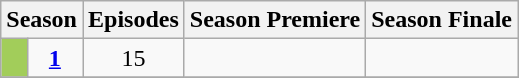<table class="wikitable">
<tr>
<th colspan="2">Season</th>
<th>Episodes</th>
<th>Season Premiere</th>
<th>Season Finale</th>
</tr>
<tr>
<td style="background:#A2CD5A; height:5px;"></td>
<td style="text-align:center;"><strong><a href='#'>1</a></strong></td>
<td style="text-align:center;">15</td>
<td style="text-align:center;"></td>
<td style="text-align:center;"></td>
</tr>
<tr>
</tr>
</table>
